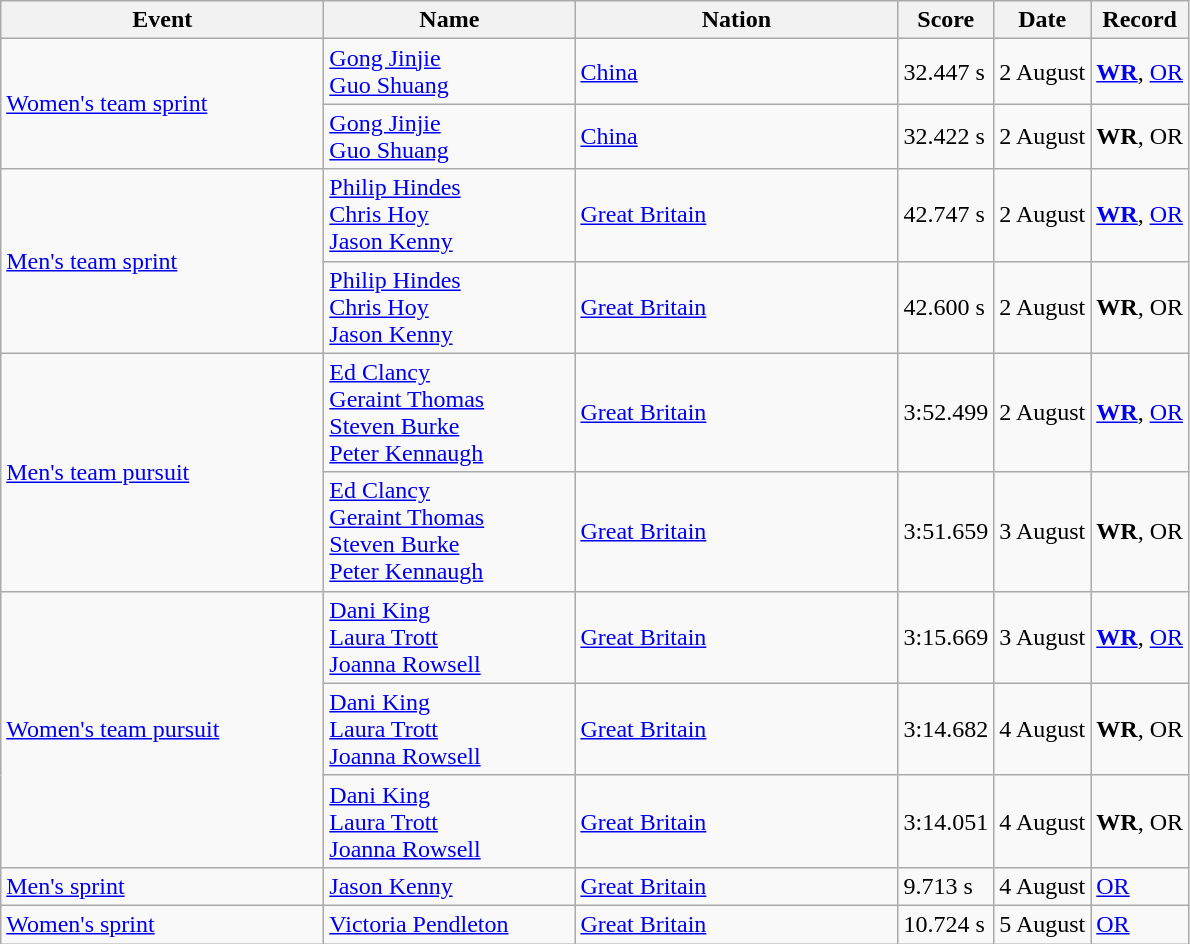<table class="wikitable">
<tr>
<th style="width:13em">Event</th>
<th style="width:10em">Name</th>
<th style="width:13em">Nation</th>
<th>Score</th>
<th>Date</th>
<th>Record</th>
</tr>
<tr>
<td rowspan=2><a href='#'>Women's team sprint</a></td>
<td><a href='#'>Gong Jinjie</a><br><a href='#'>Guo Shuang</a></td>
<td><a href='#'>China</a></td>
<td>32.447 s</td>
<td>2 August</td>
<td><strong><a href='#'>WR</a></strong>, <a href='#'>OR</a></td>
</tr>
<tr>
<td><a href='#'>Gong Jinjie</a><br><a href='#'>Guo Shuang</a></td>
<td><a href='#'>China</a></td>
<td>32.422 s</td>
<td>2 August</td>
<td><strong>WR</strong>, OR</td>
</tr>
<tr>
<td rowspan=2><a href='#'>Men's team sprint</a></td>
<td><a href='#'>Philip Hindes</a><br><a href='#'>Chris Hoy</a><br><a href='#'>Jason Kenny</a></td>
<td><a href='#'>Great Britain</a></td>
<td>42.747 s</td>
<td>2 August</td>
<td><strong><a href='#'>WR</a></strong>, <a href='#'>OR</a></td>
</tr>
<tr>
<td><a href='#'>Philip Hindes</a><br><a href='#'>Chris Hoy</a><br><a href='#'>Jason Kenny</a></td>
<td><a href='#'>Great Britain</a></td>
<td>42.600 s</td>
<td>2 August</td>
<td><strong>WR</strong>, OR</td>
</tr>
<tr>
<td rowspan=2><a href='#'>Men's team pursuit</a></td>
<td><a href='#'>Ed Clancy</a><br><a href='#'>Geraint Thomas</a><br><a href='#'>Steven Burke</a><br><a href='#'>Peter Kennaugh</a></td>
<td><a href='#'>Great Britain</a></td>
<td>3:52.499</td>
<td>2 August</td>
<td><strong><a href='#'>WR</a></strong>, <a href='#'>OR</a></td>
</tr>
<tr>
<td><a href='#'>Ed Clancy</a><br><a href='#'>Geraint Thomas</a><br><a href='#'>Steven Burke</a><br><a href='#'>Peter Kennaugh</a></td>
<td><a href='#'>Great Britain</a></td>
<td>3:51.659</td>
<td>3 August</td>
<td><strong>WR</strong>, OR</td>
</tr>
<tr>
<td rowspan=3><a href='#'>Women's team pursuit</a></td>
<td><a href='#'>Dani King</a><br><a href='#'>Laura Trott</a><br><a href='#'>Joanna Rowsell</a></td>
<td><a href='#'>Great Britain</a></td>
<td>3:15.669</td>
<td>3 August</td>
<td><strong><a href='#'>WR</a></strong>, <a href='#'>OR</a></td>
</tr>
<tr>
<td><a href='#'>Dani King</a><br><a href='#'>Laura Trott</a><br><a href='#'>Joanna Rowsell</a></td>
<td><a href='#'>Great Britain</a></td>
<td>3:14.682</td>
<td>4 August</td>
<td><strong>WR</strong>, OR</td>
</tr>
<tr>
<td><a href='#'>Dani King</a><br><a href='#'>Laura Trott</a><br><a href='#'>Joanna Rowsell</a></td>
<td><a href='#'>Great Britain</a></td>
<td>3:14.051</td>
<td>4 August</td>
<td><strong>WR</strong>, OR</td>
</tr>
<tr>
<td><a href='#'>Men's sprint</a></td>
<td><a href='#'>Jason Kenny</a></td>
<td><a href='#'>Great Britain</a></td>
<td>9.713 s</td>
<td>4 August</td>
<td><a href='#'>OR</a></td>
</tr>
<tr>
<td><a href='#'>Women's sprint</a></td>
<td><a href='#'>Victoria Pendleton</a></td>
<td><a href='#'>Great Britain</a></td>
<td>10.724 s</td>
<td>5 August</td>
<td><a href='#'>OR</a></td>
</tr>
</table>
